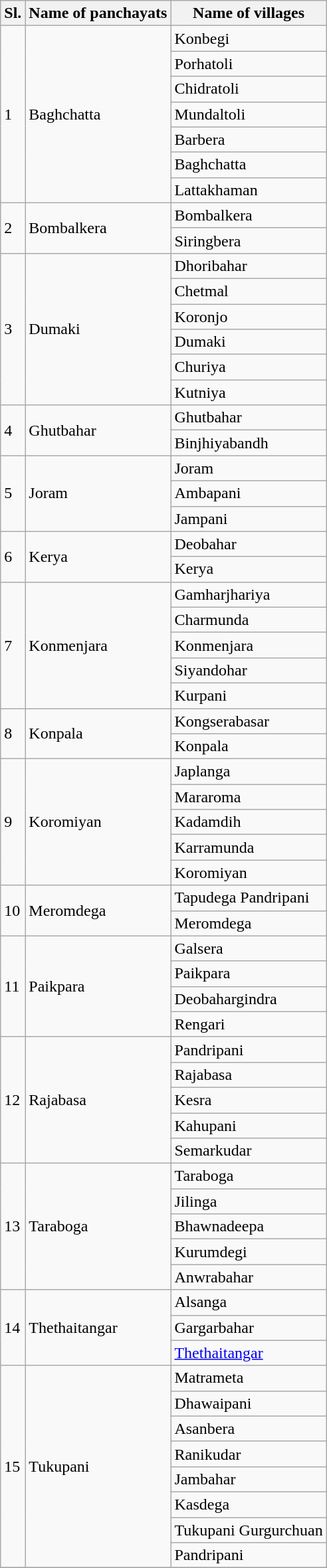<table class="wikitable plainrowheaders sortable">
<tr>
<th scope="col">Sl.</th>
<th scope="col">Name of panchayats</th>
<th scope="col">Name of villages</th>
</tr>
<tr>
<td rowspan="7">1</td>
<td rowspan="7">Baghchatta</td>
<td>Konbegi</td>
</tr>
<tr>
<td>Porhatoli</td>
</tr>
<tr>
<td>Chidratoli</td>
</tr>
<tr>
<td>Mundaltoli</td>
</tr>
<tr>
<td>Barbera</td>
</tr>
<tr>
<td>Baghchatta</td>
</tr>
<tr>
<td>Lattakhaman</td>
</tr>
<tr>
<td rowspan="2">2</td>
<td rowspan="2">Bombalkera</td>
<td>Bombalkera</td>
</tr>
<tr>
<td>Siringbera</td>
</tr>
<tr>
<td rowspan="6">3</td>
<td rowspan="6">Dumaki</td>
<td>Dhoribahar</td>
</tr>
<tr>
<td>Chetmal</td>
</tr>
<tr>
<td>Koronjo</td>
</tr>
<tr>
<td>Dumaki</td>
</tr>
<tr>
<td>Churiya</td>
</tr>
<tr>
<td>Kutniya</td>
</tr>
<tr>
<td rowspan="2">4</td>
<td rowspan="2">Ghutbahar</td>
<td>Ghutbahar</td>
</tr>
<tr>
<td>Binjhiyabandh</td>
</tr>
<tr>
<td rowspan="3">5</td>
<td rowspan="3">Joram</td>
<td>Joram</td>
</tr>
<tr>
<td>Ambapani</td>
</tr>
<tr>
<td>Jampani</td>
</tr>
<tr>
<td rowspan="2">6</td>
<td rowspan="2">Kerya</td>
<td>Deobahar</td>
</tr>
<tr>
<td>Kerya</td>
</tr>
<tr>
<td rowspan="5">7</td>
<td rowspan="5">Konmenjara</td>
<td>Gamharjhariya</td>
</tr>
<tr>
<td>Charmunda</td>
</tr>
<tr>
<td>Konmenjara</td>
</tr>
<tr>
<td>Siyandohar</td>
</tr>
<tr>
<td>Kurpani</td>
</tr>
<tr>
<td rowspan="2">8</td>
<td rowspan="2">Konpala</td>
<td>Kongserabasar</td>
</tr>
<tr>
<td>Konpala</td>
</tr>
<tr>
<td rowspan="5">9</td>
<td rowspan="5">Koromiyan</td>
<td>Japlanga</td>
</tr>
<tr>
<td>Mararoma</td>
</tr>
<tr>
<td>Kadamdih</td>
</tr>
<tr>
<td>Karramunda</td>
</tr>
<tr>
<td>Koromiyan</td>
</tr>
<tr>
<td rowspan="2">10</td>
<td rowspan="2">Meromdega</td>
<td>Tapudega Pandripani</td>
</tr>
<tr>
<td>Meromdega</td>
</tr>
<tr>
<td rowspan="4">11</td>
<td rowspan="4">Paikpara</td>
<td>Galsera</td>
</tr>
<tr>
<td>Paikpara</td>
</tr>
<tr>
<td>Deobahargindra</td>
</tr>
<tr>
<td>Rengari</td>
</tr>
<tr>
<td rowspan="5">12</td>
<td rowspan="5">Rajabasa</td>
<td>Pandripani</td>
</tr>
<tr>
<td>Rajabasa</td>
</tr>
<tr>
<td>Kesra</td>
</tr>
<tr>
<td>Kahupani</td>
</tr>
<tr>
<td>Semarkudar</td>
</tr>
<tr>
<td rowspan="5">13</td>
<td rowspan="5">Taraboga</td>
<td>Taraboga</td>
</tr>
<tr>
<td>Jilinga</td>
</tr>
<tr>
<td>Bhawnadeepa</td>
</tr>
<tr>
<td>Kurumdegi</td>
</tr>
<tr>
<td>Anwrabahar</td>
</tr>
<tr>
<td rowspan="3">14</td>
<td rowspan="3">Thethaitangar</td>
<td>Alsanga</td>
</tr>
<tr>
<td>Gargarbahar</td>
</tr>
<tr>
<td><a href='#'>Thethaitangar</a></td>
</tr>
<tr>
<td rowspan="8">15</td>
<td rowspan="8">Tukupani</td>
<td>Matrameta</td>
</tr>
<tr>
<td>Dhawaipani</td>
</tr>
<tr>
<td>Asanbera</td>
</tr>
<tr>
<td>Ranikudar</td>
</tr>
<tr>
<td>Jambahar</td>
</tr>
<tr>
<td>Kasdega</td>
</tr>
<tr>
<td>Tukupani Gurgurchuan</td>
</tr>
<tr>
<td>Pandripani</td>
</tr>
<tr>
</tr>
</table>
